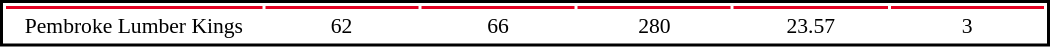<table cellpadding="0">
<tr align="lefdt" style="vertical-align: top">
<td></td>
<td><br><table cellpadding="1" width="700px" style="font-size: 90%; text-align:center; border: 2px solid black;">
<tr>
<th bgcolor="#E30022" width="25%"></th>
<th bgcolor="#E30022" width="15%"></th>
<th bgcolor="#E30022" width="15%"></th>
<th bgcolor="#E30022" width="15%"></th>
<th bgcolor="#E30022" width="15%"></th>
<th bgcolor="#E30022" width="15%"></th>
</tr>
<tr>
<td>Pembroke Lumber Kings</td>
<td>62</td>
<td>66</td>
<td>280</td>
<td>23.57</td>
<td>3</td>
</tr>
</table>
</td>
</tr>
</table>
